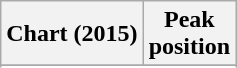<table class="wikitable sortable plainrowheaders" style="text-align:center">
<tr>
<th scope="col">Chart (2015)</th>
<th scope="col">Peak<br> position</th>
</tr>
<tr>
</tr>
<tr>
</tr>
<tr>
</tr>
<tr>
</tr>
<tr>
</tr>
<tr>
</tr>
<tr>
</tr>
<tr>
</tr>
</table>
